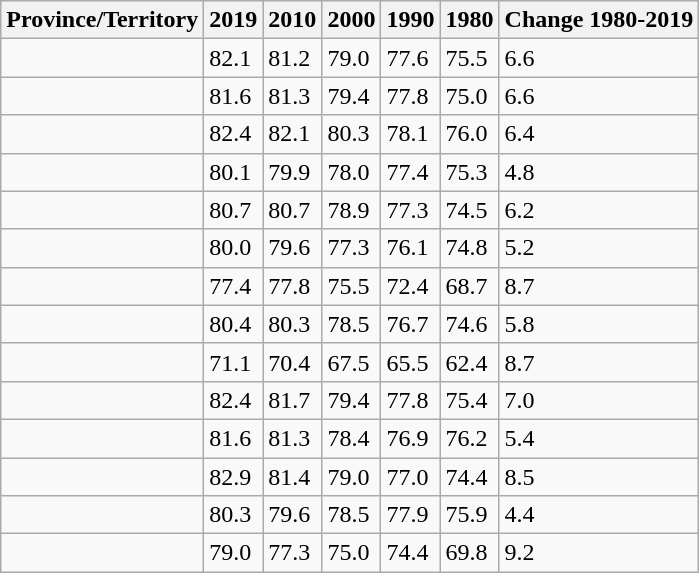<table class="wikitable sortable">
<tr>
<th>Province/Territory</th>
<th>2019</th>
<th>2010</th>
<th>2000</th>
<th>1990</th>
<th>1980</th>
<th>Change 1980-2019</th>
</tr>
<tr>
<td></td>
<td>82.1</td>
<td>81.2</td>
<td>79.0</td>
<td>77.6</td>
<td>75.5</td>
<td> 6.6</td>
</tr>
<tr>
<td></td>
<td>81.6</td>
<td>81.3</td>
<td>79.4</td>
<td>77.8</td>
<td>75.0</td>
<td> 6.6</td>
</tr>
<tr>
<td></td>
<td>82.4</td>
<td>82.1</td>
<td>80.3</td>
<td>78.1</td>
<td>76.0</td>
<td> 6.4</td>
</tr>
<tr>
<td></td>
<td>80.1</td>
<td>79.9</td>
<td>78.0</td>
<td>77.4</td>
<td>75.3</td>
<td> 4.8</td>
</tr>
<tr>
<td></td>
<td>80.7</td>
<td>80.7</td>
<td>78.9</td>
<td>77.3</td>
<td>74.5</td>
<td> 6.2</td>
</tr>
<tr>
<td></td>
<td>80.0</td>
<td>79.6</td>
<td>77.3</td>
<td>76.1</td>
<td>74.8</td>
<td> 5.2</td>
</tr>
<tr>
<td></td>
<td>77.4</td>
<td>77.8</td>
<td>75.5</td>
<td>72.4</td>
<td>68.7</td>
<td> 8.7</td>
</tr>
<tr>
<td></td>
<td>80.4</td>
<td>80.3</td>
<td>78.5</td>
<td>76.7</td>
<td>74.6</td>
<td> 5.8</td>
</tr>
<tr>
<td></td>
<td>71.1</td>
<td>70.4</td>
<td>67.5</td>
<td>65.5</td>
<td>62.4</td>
<td> 8.7</td>
</tr>
<tr>
<td></td>
<td>82.4</td>
<td>81.7</td>
<td>79.4</td>
<td>77.8</td>
<td>75.4</td>
<td> 7.0</td>
</tr>
<tr>
<td></td>
<td>81.6</td>
<td>81.3</td>
<td>78.4</td>
<td>76.9</td>
<td>76.2</td>
<td> 5.4</td>
</tr>
<tr>
<td></td>
<td>82.9</td>
<td>81.4</td>
<td>79.0</td>
<td>77.0</td>
<td>74.4</td>
<td> 8.5</td>
</tr>
<tr>
<td></td>
<td>80.3</td>
<td>79.6</td>
<td>78.5</td>
<td>77.9</td>
<td>75.9</td>
<td> 4.4</td>
</tr>
<tr>
<td></td>
<td>79.0</td>
<td>77.3</td>
<td>75.0</td>
<td>74.4</td>
<td>69.8</td>
<td> 9.2</td>
</tr>
</table>
